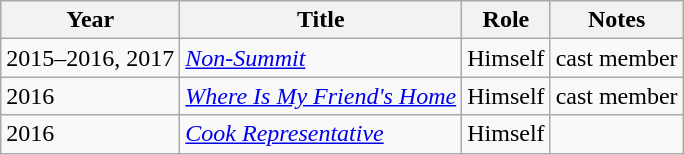<table class="wikitable sortable">
<tr>
<th>Year</th>
<th>Title</th>
<th>Role</th>
<th>Notes</th>
</tr>
<tr>
<td>2015–2016, 2017</td>
<td><em><a href='#'>Non-Summit</a></em></td>
<td>Himself</td>
<td>cast member</td>
</tr>
<tr>
<td>2016</td>
<td><em><a href='#'>Where Is My Friend's Home</a></em></td>
<td>Himself</td>
<td>cast member</td>
</tr>
<tr>
<td>2016</td>
<td><em><a href='#'>Cook Representative</a></em></td>
<td>Himself</td>
<td></td>
</tr>
</table>
